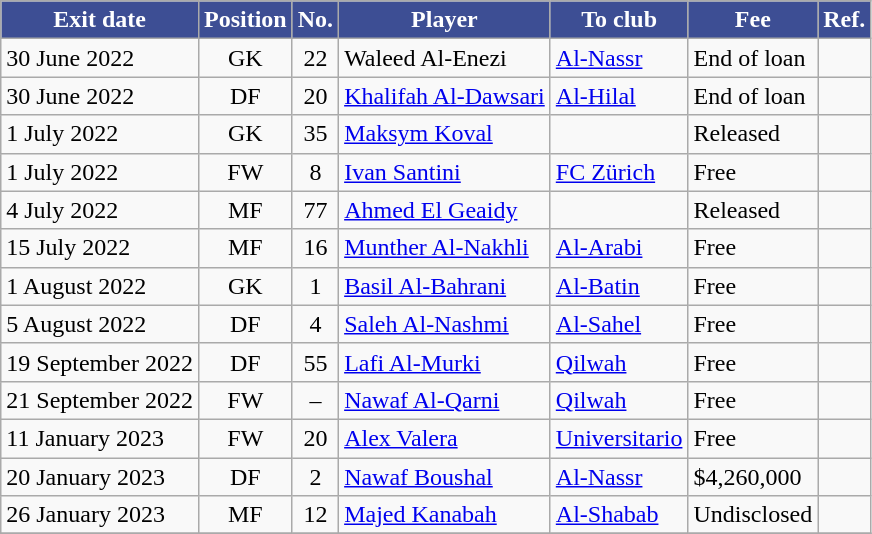<table class="wikitable sortable">
<tr>
<th style="background:#3D4E94; color:#FFFFFF;"><strong>Exit date</strong></th>
<th style="background:#3D4E94; color:#FFFFFF;"><strong>Position</strong></th>
<th style="background:#3D4E94; color:#FFFFFF;"><strong>No.</strong></th>
<th style="background:#3D4E94; color:#FFFFFF;"><strong>Player</strong></th>
<th style="background:#3D4E94; color:#FFFFFF;"><strong>To club</strong></th>
<th style="background:#3D4E94; color:#FFFFFF;"><strong>Fee</strong></th>
<th style="background:#3D4E94; color:#FFFFFF;"><strong>Ref.</strong></th>
</tr>
<tr>
<td>30 June 2022</td>
<td style="text-align:center;">GK</td>
<td style="text-align:center;">22</td>
<td style="text-align:left;"> Waleed Al-Enezi</td>
<td style="text-align:left;"> <a href='#'>Al-Nassr</a></td>
<td>End of loan</td>
<td></td>
</tr>
<tr>
<td>30 June 2022</td>
<td style="text-align:center;">DF</td>
<td style="text-align:center;">20</td>
<td style="text-align:left;"> <a href='#'>Khalifah Al-Dawsari</a></td>
<td style="text-align:left;"> <a href='#'>Al-Hilal</a></td>
<td>End of loan</td>
<td></td>
</tr>
<tr>
<td>1 July 2022</td>
<td style="text-align:center;">GK</td>
<td style="text-align:center;">35</td>
<td style="text-align:left;"> <a href='#'>Maksym Koval</a></td>
<td style="text-align:left;"></td>
<td>Released</td>
<td></td>
</tr>
<tr>
<td>1 July 2022</td>
<td style="text-align:center;">FW</td>
<td style="text-align:center;">8</td>
<td style="text-align:left;"> <a href='#'>Ivan Santini</a></td>
<td style="text-align:left;"> <a href='#'>FC Zürich</a></td>
<td>Free</td>
<td></td>
</tr>
<tr>
<td>4 July 2022</td>
<td style="text-align:center;">MF</td>
<td style="text-align:center;">77</td>
<td style="text-align:left;"> <a href='#'>Ahmed El Geaidy</a></td>
<td style="text-align:left;"></td>
<td>Released</td>
<td></td>
</tr>
<tr>
<td>15 July 2022</td>
<td style="text-align:center;">MF</td>
<td style="text-align:center;">16</td>
<td style="text-align:left;"> <a href='#'>Munther Al-Nakhli</a></td>
<td style="text-align:left;"> <a href='#'>Al-Arabi</a></td>
<td>Free</td>
<td></td>
</tr>
<tr>
<td>1 August 2022</td>
<td style="text-align:center;">GK</td>
<td style="text-align:center;">1</td>
<td style="text-align:left;"> <a href='#'>Basil Al-Bahrani</a></td>
<td style="text-align:left;"> <a href='#'>Al-Batin</a></td>
<td>Free</td>
<td></td>
</tr>
<tr>
<td>5 August 2022</td>
<td style="text-align:center;">DF</td>
<td style="text-align:center;">4</td>
<td style="text-align:left;"> <a href='#'>Saleh Al-Nashmi</a></td>
<td style="text-align:left;"> <a href='#'>Al-Sahel</a></td>
<td>Free</td>
<td></td>
</tr>
<tr>
<td>19 September 2022</td>
<td style="text-align:center;">DF</td>
<td style="text-align:center;">55</td>
<td style="text-align:left;"> <a href='#'>Lafi Al-Murki</a></td>
<td style="text-align:left;"> <a href='#'>Qilwah</a></td>
<td>Free</td>
<td></td>
</tr>
<tr>
<td>21 September 2022</td>
<td style="text-align:center;">FW</td>
<td style="text-align:center;">–</td>
<td style="text-align:left;"> <a href='#'>Nawaf Al-Qarni</a></td>
<td style="text-align:left;"> <a href='#'>Qilwah</a></td>
<td>Free</td>
<td></td>
</tr>
<tr>
<td>11 January 2023</td>
<td style="text-align:center;">FW</td>
<td style="text-align:center;">20</td>
<td style="text-align:left;"> <a href='#'>Alex Valera</a></td>
<td style="text-align:left;"> <a href='#'>Universitario</a></td>
<td>Free</td>
<td></td>
</tr>
<tr>
<td>20 January 2023</td>
<td style="text-align:center;">DF</td>
<td style="text-align:center;">2</td>
<td style="text-align:left;"> <a href='#'>Nawaf Boushal</a></td>
<td style="text-align:left;"> <a href='#'>Al-Nassr</a></td>
<td>$4,260,000</td>
<td></td>
</tr>
<tr>
<td>26 January 2023</td>
<td style="text-align:center;">MF</td>
<td style="text-align:center;">12</td>
<td style="text-align:left;"> <a href='#'>Majed Kanabah</a></td>
<td style="text-align:left;"> <a href='#'>Al-Shabab</a></td>
<td>Undisclosed</td>
<td></td>
</tr>
<tr>
</tr>
</table>
